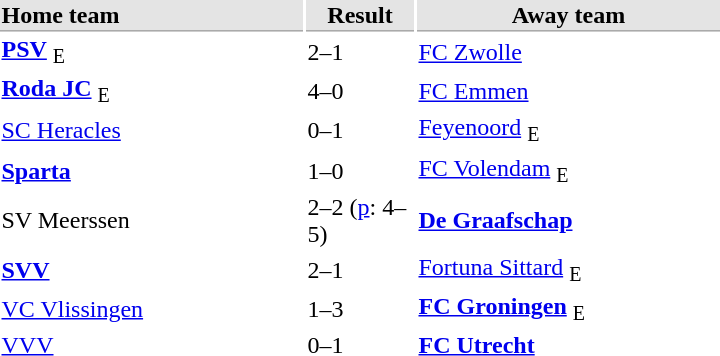<table style="float:right;">
<tr bgcolor="#E4E4E4">
<th style="border-bottom:1px solid #AAAAAA" width="200" align="left">Home team</th>
<th style="border-bottom:1px solid #AAAAAA" width="70" align="center">Result</th>
<th style="border-bottom:1px solid #AAAAAA" width="200">Away team</th>
</tr>
<tr>
<td><strong><a href='#'>PSV</a></strong> <sub>E</sub></td>
<td>2–1</td>
<td><a href='#'>FC Zwolle</a></td>
</tr>
<tr>
<td><strong><a href='#'>Roda JC</a></strong> <sub>E</sub></td>
<td>4–0</td>
<td><a href='#'>FC Emmen</a></td>
</tr>
<tr>
<td><a href='#'>SC Heracles</a></td>
<td>0–1</td>
<td><a href='#'>Feyenoord</a> <sub>E</sub></td>
</tr>
<tr>
<td><strong><a href='#'>Sparta</a></strong></td>
<td>1–0</td>
<td><a href='#'>FC Volendam</a> <sub>E</sub></td>
</tr>
<tr>
<td>SV Meerssen</td>
<td>2–2 (<a href='#'>p</a>: 4–5)</td>
<td><strong><a href='#'>De Graafschap</a></strong></td>
</tr>
<tr>
<td><strong><a href='#'>SVV</a></strong></td>
<td>2–1</td>
<td><a href='#'>Fortuna Sittard</a> <sub>E</sub></td>
</tr>
<tr>
<td><a href='#'>VC Vlissingen</a></td>
<td>1–3</td>
<td><strong><a href='#'>FC Groningen</a></strong> <sub>E</sub></td>
</tr>
<tr>
<td><a href='#'>VVV</a></td>
<td>0–1</td>
<td><strong><a href='#'>FC Utrecht</a></strong></td>
</tr>
</table>
